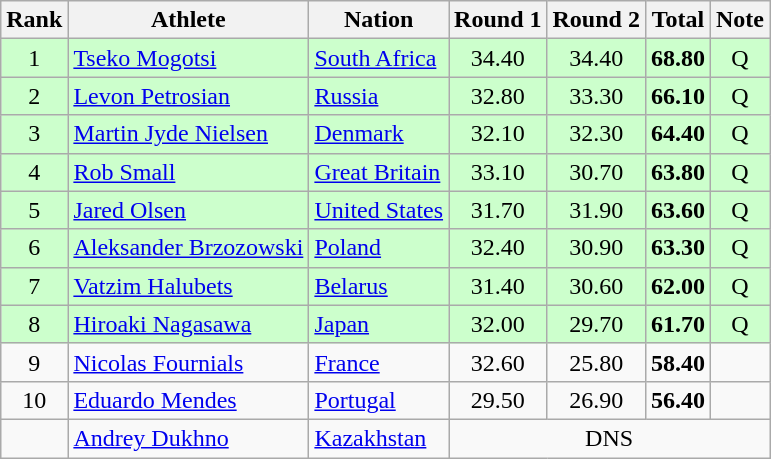<table class="wikitable sortable" style="text-align:center">
<tr>
<th>Rank</th>
<th>Athlete</th>
<th>Nation</th>
<th>Round 1</th>
<th>Round 2</th>
<th>Total</th>
<th>Note</th>
</tr>
<tr bgcolor=ccffcc>
<td>1</td>
<td align=left><a href='#'>Tseko Mogotsi</a></td>
<td align=left> <a href='#'>South Africa</a></td>
<td>34.40</td>
<td>34.40</td>
<td><strong>68.80</strong></td>
<td>Q</td>
</tr>
<tr bgcolor=ccffcc>
<td>2</td>
<td align=left><a href='#'>Levon Petrosian</a></td>
<td align=left> <a href='#'>Russia</a></td>
<td>32.80</td>
<td>33.30</td>
<td><strong>66.10</strong></td>
<td>Q</td>
</tr>
<tr bgcolor=ccffcc>
<td>3</td>
<td align=left><a href='#'>Martin Jyde Nielsen</a></td>
<td align=left> <a href='#'>Denmark</a></td>
<td>32.10</td>
<td>32.30</td>
<td><strong>64.40</strong></td>
<td>Q</td>
</tr>
<tr bgcolor=ccffcc>
<td>4</td>
<td align=left><a href='#'>Rob Small</a></td>
<td align=left> <a href='#'>Great Britain</a></td>
<td>33.10</td>
<td>30.70</td>
<td><strong>63.80</strong></td>
<td>Q</td>
</tr>
<tr bgcolor=ccffcc>
<td>5</td>
<td align=left><a href='#'>Jared Olsen</a></td>
<td align=left> <a href='#'>United States</a></td>
<td>31.70</td>
<td>31.90</td>
<td><strong>63.60</strong></td>
<td>Q</td>
</tr>
<tr bgcolor=ccffcc>
<td>6</td>
<td align=left><a href='#'>Aleksander Brzozowski</a></td>
<td align=left> <a href='#'>Poland</a></td>
<td>32.40</td>
<td>30.90</td>
<td><strong>63.30</strong></td>
<td>Q</td>
</tr>
<tr bgcolor=ccffcc>
<td>7</td>
<td align=left><a href='#'>Vatzim Halubets</a></td>
<td align=left> <a href='#'>Belarus</a></td>
<td>31.40</td>
<td>30.60</td>
<td><strong>62.00</strong></td>
<td>Q</td>
</tr>
<tr bgcolor=ccffcc>
<td>8</td>
<td align=left><a href='#'>Hiroaki Nagasawa</a></td>
<td align=left> <a href='#'>Japan</a></td>
<td>32.00</td>
<td>29.70</td>
<td><strong>61.70</strong></td>
<td>Q</td>
</tr>
<tr>
<td>9</td>
<td align=left><a href='#'>Nicolas Fournials</a></td>
<td align=left> <a href='#'>France</a></td>
<td>32.60</td>
<td>25.80</td>
<td><strong>58.40</strong></td>
<td></td>
</tr>
<tr>
<td>10</td>
<td align=left><a href='#'>Eduardo Mendes</a></td>
<td align=left> <a href='#'>Portugal</a></td>
<td>29.50</td>
<td>26.90</td>
<td><strong>56.40</strong></td>
<td></td>
</tr>
<tr>
<td></td>
<td align=left><a href='#'>Andrey Dukhno</a></td>
<td align=left> <a href='#'>Kazakhstan</a></td>
<td colspan=5>DNS</td>
</tr>
</table>
